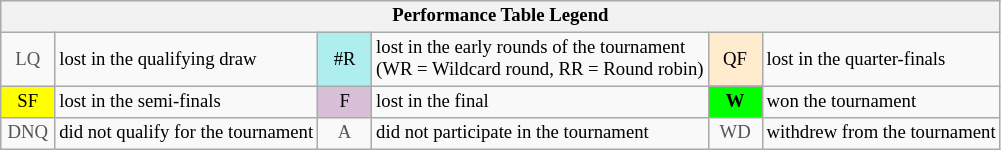<table class="wikitable" style="font-size:78%;">
<tr bgcolor="#efefef">
<th colspan="6">Performance Table Legend</th>
</tr>
<tr>
<td align="center" style="color:#555555;" width="30">LQ</td>
<td>lost in the qualifying draw</td>
<td align="center" style="background:#afeeee;">#R</td>
<td>lost in the early rounds of the tournament<br>(WR = Wildcard round, RR = Round robin)</td>
<td align="center" style="background:#ffebcd;">QF</td>
<td>lost in the quarter-finals</td>
</tr>
<tr>
<td align="center" style="background:yellow;">SF</td>
<td>lost in the semi-finals</td>
<td align="center" style="background:#D8BFD8;">F</td>
<td>lost in the final</td>
<td align="center" style="background:#00ff00;"><strong>W</strong></td>
<td>won the tournament</td>
</tr>
<tr>
<td align="center" style="color:#555555;" width="30">DNQ</td>
<td>did not qualify for the tournament</td>
<td align="center" style="color:#555555;" width="30">A</td>
<td>did not participate in the tournament</td>
<td align="center" style="color:#555555;" width="30">WD</td>
<td>withdrew from the tournament</td>
</tr>
</table>
